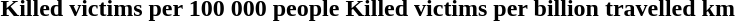<table>
<tr>
<th>Killed victims per 100 000 people</th>
<th colspan="2">Killed victims per billion travelled km</th>
</tr>
<tr>
<td></td>
<td></td>
<td></td>
</tr>
<tr>
</tr>
</table>
